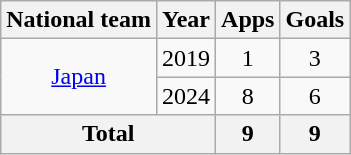<table class="wikitable" style="text-align:center">
<tr>
<th>National team</th>
<th>Year</th>
<th>Apps</th>
<th>Goals</th>
</tr>
<tr>
<td rowspan="2"><a href='#'>Japan</a></td>
<td>2019</td>
<td>1</td>
<td>3</td>
</tr>
<tr>
<td>2024</td>
<td>8</td>
<td>6</td>
</tr>
<tr>
<th colspan="2">Total</th>
<th>9</th>
<th>9</th>
</tr>
</table>
